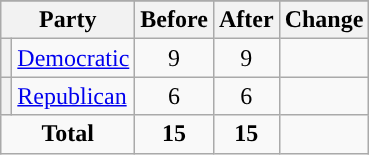<table class="wikitable" style="text-align:center;">
<tr>
</tr>
<tr>
<th colspan=2>Party</th>
<th>Before</th>
<th>After</th>
<th>Change</th>
</tr>
<tr>
<th style="background-color:"></th>
<td style="text-align:left;"><a href='#'>Democratic</a></td>
<td>9</td>
<td>9</td>
<td></td>
</tr>
<tr>
<th style="background-color:"></th>
<td style="text-align:left;"><a href='#'>Republican</a></td>
<td>6</td>
<td>6</td>
<td></td>
</tr>
<tr>
<td colspan=2><strong>Total</strong></td>
<td><strong>15</strong></td>
<td><strong>15</strong></td>
<td></td>
</tr>
</table>
